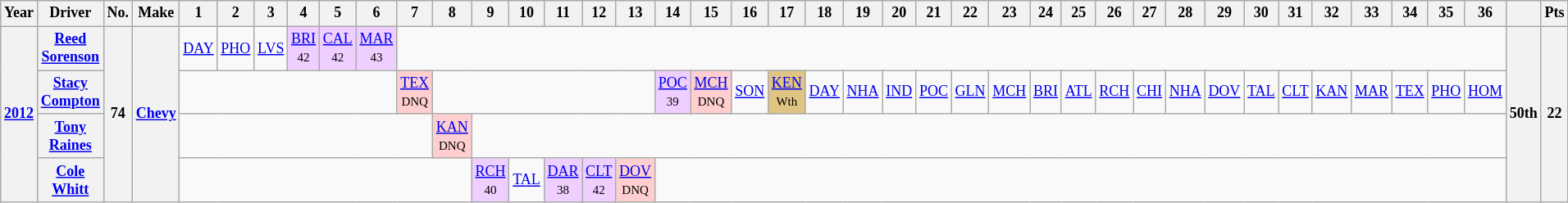<table class="wikitable" style="text-align:center; font-size:75%">
<tr>
<th>Year</th>
<th>Driver</th>
<th>No.</th>
<th>Make</th>
<th>1</th>
<th>2</th>
<th>3</th>
<th>4</th>
<th>5</th>
<th>6</th>
<th>7</th>
<th>8</th>
<th>9</th>
<th>10</th>
<th>11</th>
<th>12</th>
<th>13</th>
<th>14</th>
<th>15</th>
<th>16</th>
<th>17</th>
<th>18</th>
<th>19</th>
<th>20</th>
<th>21</th>
<th>22</th>
<th>23</th>
<th>24</th>
<th>25</th>
<th>26</th>
<th>27</th>
<th>28</th>
<th>29</th>
<th>30</th>
<th>31</th>
<th>32</th>
<th>33</th>
<th>34</th>
<th>35</th>
<th>36</th>
<th></th>
<th>Pts</th>
</tr>
<tr>
<th rowspan=4><a href='#'>2012</a></th>
<th><a href='#'>Reed Sorenson</a></th>
<th rowspan=4>74</th>
<th rowspan=4><a href='#'>Chevy</a></th>
<td><a href='#'>DAY</a></td>
<td><a href='#'>PHO</a></td>
<td><a href='#'>LVS</a></td>
<td style="background:#EFCFFF;"><a href='#'>BRI</a><br><small>42</small></td>
<td style="background:#EFCFFF;"><a href='#'>CAL</a><br><small>42</small></td>
<td style="background:#EFCFFF;"><a href='#'>MAR</a><br><small>43</small></td>
<td colspan=30></td>
<th rowspan=4>50th</th>
<th rowspan=4>22</th>
</tr>
<tr>
<th><a href='#'>Stacy Compton</a></th>
<td colspan=6></td>
<td style="background:#FFCFCF;"><a href='#'>TEX</a><br><small>DNQ</small></td>
<td colspan=6></td>
<td style="background:#EFCFFF;"><a href='#'>POC</a><br><small>39</small></td>
<td style="background:#FFCFCF;"><a href='#'>MCH</a><br><small>DNQ</small></td>
<td><a href='#'>SON</a></td>
<td style="background:#DFC484;"><a href='#'>KEN</a><br><small>Wth</small></td>
<td><a href='#'>DAY</a></td>
<td><a href='#'>NHA</a></td>
<td><a href='#'>IND</a></td>
<td><a href='#'>POC</a></td>
<td><a href='#'>GLN</a></td>
<td><a href='#'>MCH</a></td>
<td><a href='#'>BRI</a></td>
<td><a href='#'>ATL</a></td>
<td><a href='#'>RCH</a></td>
<td><a href='#'>CHI</a></td>
<td><a href='#'>NHA</a></td>
<td><a href='#'>DOV</a></td>
<td><a href='#'>TAL</a></td>
<td><a href='#'>CLT</a></td>
<td><a href='#'>KAN</a></td>
<td><a href='#'>MAR</a></td>
<td><a href='#'>TEX</a></td>
<td><a href='#'>PHO</a></td>
<td><a href='#'>HOM</a></td>
</tr>
<tr>
<th><a href='#'>Tony Raines</a></th>
<td colspan=7></td>
<td style="background:#FFCFCF;"><a href='#'>KAN</a><br><small>DNQ</small></td>
<td colspan=28></td>
</tr>
<tr>
<th><a href='#'>Cole Whitt</a></th>
<td colspan=8></td>
<td style="background:#EFCFFF;"><a href='#'>RCH</a><br><small>40</small></td>
<td><a href='#'>TAL</a></td>
<td style="background:#EFCFFF;"><a href='#'>DAR</a><br><small>38</small></td>
<td style="background:#EFCFFF;"><a href='#'>CLT</a><br><small>42</small></td>
<td style="background:#FFCFCF;"><a href='#'>DOV</a><br><small>DNQ</small></td>
<td colspan=23></td>
</tr>
</table>
